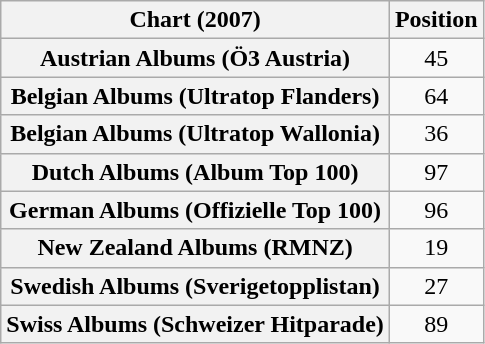<table class="wikitable plainrowheaders sortable " style="text-align:center;">
<tr>
<th>Chart (2007)</th>
<th>Position</th>
</tr>
<tr>
<th scope="row">Austrian Albums (Ö3 Austria)</th>
<td>45</td>
</tr>
<tr>
<th scope="row">Belgian Albums (Ultratop Flanders)</th>
<td>64</td>
</tr>
<tr>
<th scope="row">Belgian Albums (Ultratop Wallonia)</th>
<td>36</td>
</tr>
<tr>
<th scope="row">Dutch Albums (Album Top 100)</th>
<td>97</td>
</tr>
<tr>
<th scope="row">German Albums (Offizielle Top 100)</th>
<td>96</td>
</tr>
<tr>
<th scope="row">New Zealand Albums (RMNZ)</th>
<td>19</td>
</tr>
<tr>
<th scope="row">Swedish Albums (Sverigetopplistan)</th>
<td>27</td>
</tr>
<tr>
<th scope="row">Swiss Albums (Schweizer Hitparade)</th>
<td>89</td>
</tr>
</table>
